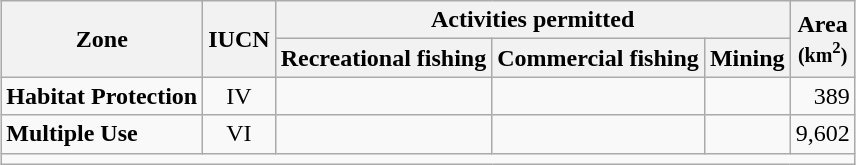<table class="wikitable" style="text-align:center; margin-left:auto; margin-right:auto; border:none;">
<tr>
<th rowspan=2>Zone</th>
<th rowspan=2>IUCN</th>
<th colspan=3>Activities permitted</th>
<th rowspan=2>Area<br><small>(km<sup>2</sup>)</small></th>
</tr>
<tr>
<th>Recreational fishing</th>
<th>Commercial fishing</th>
<th>Mining</th>
</tr>
<tr>
<td style="text-align:left"><strong>Habitat Protection</strong></td>
<td>IV</td>
<td></td>
<td></td>
<td></td>
<td style="text-align:right">389</td>
</tr>
<tr>
<td style="text-align:left"><strong>Multiple Use</strong></td>
<td>VI</td>
<td></td>
<td></td>
<td></td>
<td style="text-align:right">9,602</td>
</tr>
<tr>
<td style="text-align:right" colspan=99></td>
</tr>
</table>
